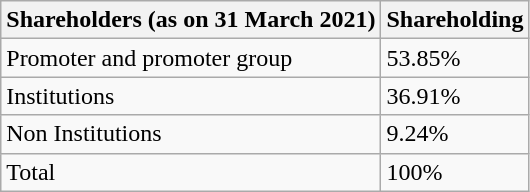<table class="wikitable">
<tr>
<th>Shareholders (as on 31 March 2021)</th>
<th>Shareholding</th>
</tr>
<tr>
<td>Promoter and promoter group</td>
<td>53.85%</td>
</tr>
<tr>
<td>Institutions</td>
<td>36.91%</td>
</tr>
<tr>
<td>Non Institutions</td>
<td>9.24%</td>
</tr>
<tr>
<td>Total</td>
<td>100%</td>
</tr>
</table>
